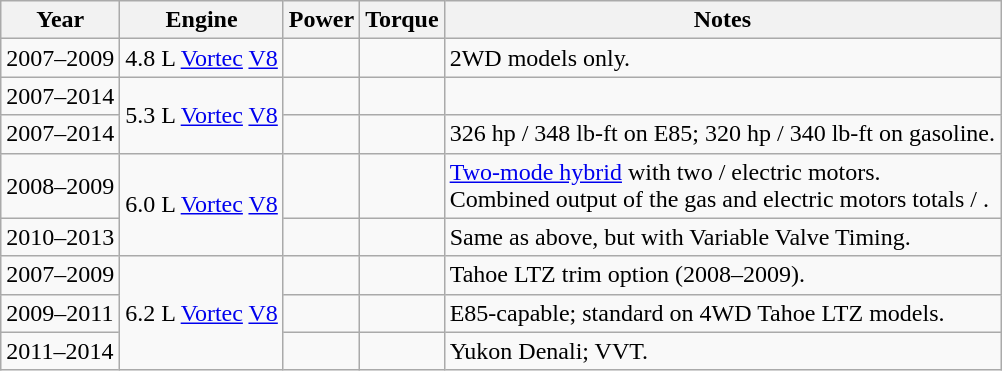<table class="wikitable">
<tr>
<th>Year</th>
<th>Engine</th>
<th>Power</th>
<th>Torque</th>
<th>Notes</th>
</tr>
<tr>
<td>2007–2009</td>
<td>4.8 L <a href='#'>Vortec</a> <a href='#'>V8</a></td>
<td></td>
<td></td>
<td>2WD models only.</td>
</tr>
<tr>
<td>2007–2014</td>
<td rowspan="2">5.3 L <a href='#'>Vortec</a> <a href='#'>V8</a></td>
<td></td>
<td></td>
<td></td>
</tr>
<tr>
<td>2007–2014</td>
<td></td>
<td></td>
<td>326 hp / 348 lb-ft on E85; 320 hp / 340 lb-ft on gasoline.</td>
</tr>
<tr>
<td>2008–2009</td>
<td rowspan="2">6.0 L <a href='#'>Vortec</a> <a href='#'>V8</a></td>
<td></td>
<td></td>
<td><a href='#'>Two-mode hybrid</a> with two  /  electric motors.<br>Combined output of the gas and electric motors totals  / .</td>
</tr>
<tr>
<td>2010–2013</td>
<td></td>
<td></td>
<td>Same as above, but with Variable Valve Timing.</td>
</tr>
<tr>
<td>2007–2009</td>
<td rowspan="3">6.2 L <a href='#'>Vortec</a> <a href='#'>V8</a></td>
<td></td>
<td></td>
<td>Tahoe LTZ trim option (2008–2009).</td>
</tr>
<tr>
<td>2009–2011</td>
<td></td>
<td></td>
<td>E85-capable; standard on 4WD Tahoe LTZ models.</td>
</tr>
<tr>
<td>2011–2014</td>
<td></td>
<td></td>
<td>Yukon Denali; VVT.</td>
</tr>
</table>
